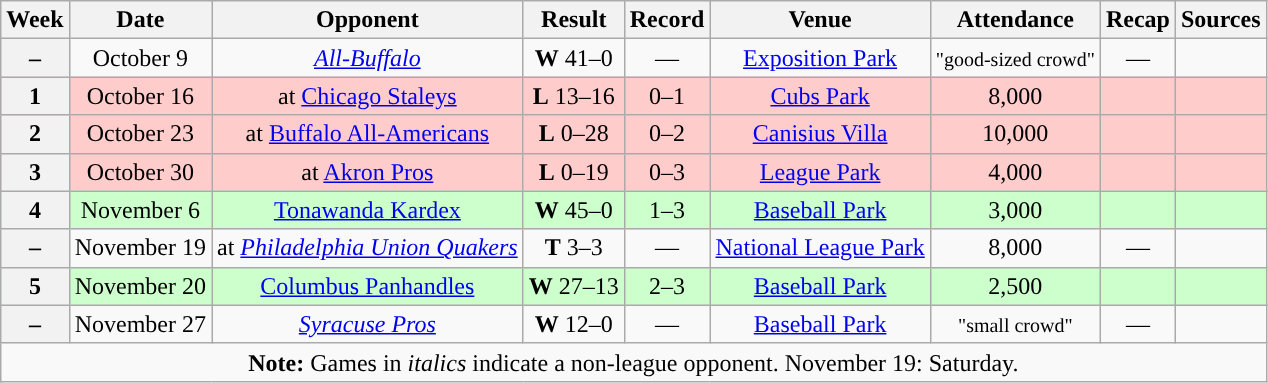<table class="wikitable" style="text-align:center">
<tr>
<th>Week</th>
<th>Date</th>
<th>Opponent</th>
<th>Result</th>
<th>Record</th>
<th>Venue</th>
<th>Attendance</th>
<th>Recap</th>
<th>Sources</th>
</tr>
<tr>
<th>–</th>
<td>October 9</td>
<td><em><a href='#'>All-Buffalo</a></em></td>
<td><strong>W</strong> 41–0</td>
<td>—</td>
<td><a href='#'>Exposition Park</a></td>
<td><small>"good-sized crowd"</small></td>
<td>—</td>
<td></td>
</tr>
<tr style="background:#fcc">
<th>1</th>
<td>October 16</td>
<td>at <a href='#'>Chicago Staleys</a></td>
<td><strong>L</strong> 13–16</td>
<td>0–1</td>
<td><a href='#'>Cubs Park</a></td>
<td>8,000</td>
<td></td>
<td></td>
</tr>
<tr style="background:#fcc">
<th>2</th>
<td>October 23</td>
<td>at <a href='#'>Buffalo All-Americans</a></td>
<td><strong>L</strong> 0–28</td>
<td>0–2</td>
<td><a href='#'>Canisius Villa</a></td>
<td>10,000</td>
<td></td>
<td></td>
</tr>
<tr style="background:#fcc">
<th>3</th>
<td>October 30</td>
<td>at <a href='#'>Akron Pros</a></td>
<td><strong>L</strong> 0–19</td>
<td>0–3</td>
<td><a href='#'>League Park</a></td>
<td>4,000</td>
<td></td>
<td></td>
</tr>
<tr style="background:#cfc">
<th>4</th>
<td>November 6</td>
<td><a href='#'>Tonawanda Kardex</a></td>
<td><strong>W</strong> 45–0</td>
<td>1–3</td>
<td><a href='#'>Baseball Park</a></td>
<td>3,000</td>
<td></td>
<td></td>
</tr>
<tr>
<th>–</th>
<td>November 19</td>
<td>at <em><a href='#'>Philadelphia Union Quakers</a></em></td>
<td><strong>T</strong> 3–3</td>
<td>—</td>
<td><a href='#'>National League Park</a></td>
<td>8,000</td>
<td>—</td>
<td></td>
</tr>
<tr style="background:#cfc">
<th>5</th>
<td>November 20</td>
<td><a href='#'>Columbus Panhandles</a></td>
<td><strong>W</strong> 27–13</td>
<td>2–3</td>
<td><a href='#'>Baseball Park</a></td>
<td>2,500</td>
<td></td>
<td></td>
</tr>
<tr>
<th>–</th>
<td>November 27</td>
<td><em><a href='#'>Syracuse Pros</a></em></td>
<td><strong>W</strong> 12–0</td>
<td>—</td>
<td><a href='#'>Baseball Park</a></td>
<td><small>"small crowd"</small></td>
<td>—</td>
<td></td>
</tr>
<tr>
<td colspan="10"><strong>Note:</strong> Games in <em>italics</em> indicate a non-league opponent. November 19: Saturday.</td>
</tr>
</table>
